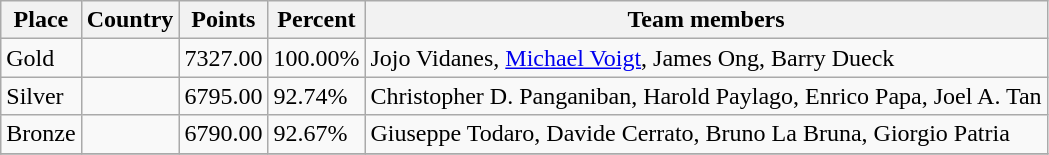<table class="wikitable sortable" style="text-align: left;">
<tr>
<th>Place</th>
<th>Country</th>
<th>Points</th>
<th>Percent</th>
<th>Team members</th>
</tr>
<tr>
<td> Gold</td>
<td></td>
<td>7327.00</td>
<td>100.00%</td>
<td>Jojo Vidanes, <a href='#'>Michael Voigt</a>, James Ong, Barry Dueck</td>
</tr>
<tr>
<td> Silver</td>
<td></td>
<td>6795.00</td>
<td>92.74%</td>
<td>Christopher D. Panganiban, Harold Paylago, Enrico Papa, Joel A. Tan</td>
</tr>
<tr>
<td> Bronze</td>
<td></td>
<td>6790.00</td>
<td>92.67%</td>
<td>Giuseppe Todaro, Davide Cerrato, Bruno La Bruna, Giorgio Patria</td>
</tr>
<tr>
</tr>
</table>
